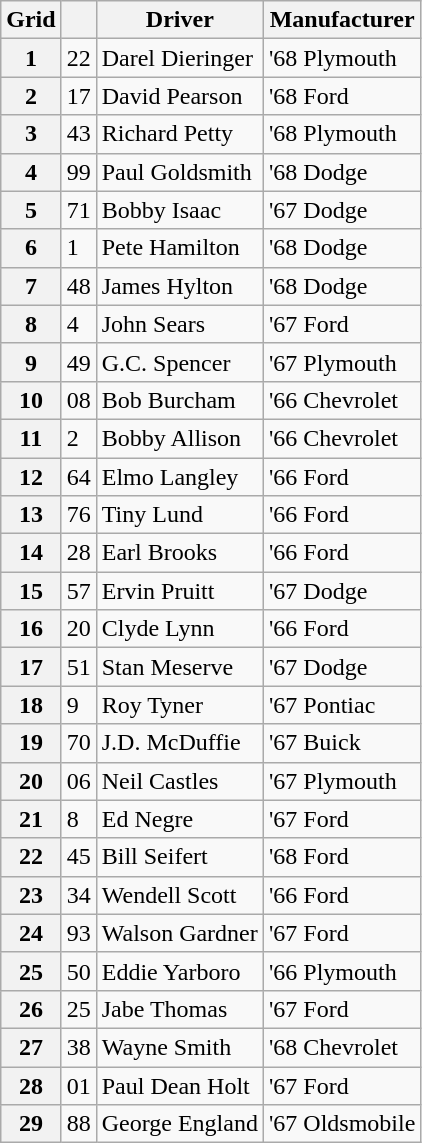<table class="wikitable">
<tr>
<th>Grid</th>
<th></th>
<th>Driver</th>
<th>Manufacturer</th>
</tr>
<tr>
<th>1</th>
<td>22</td>
<td>Darel Dieringer</td>
<td>'68 Plymouth</td>
</tr>
<tr>
<th>2</th>
<td>17</td>
<td>David Pearson</td>
<td>'68 Ford</td>
</tr>
<tr>
<th>3</th>
<td>43</td>
<td>Richard Petty</td>
<td>'68 Plymouth</td>
</tr>
<tr>
<th>4</th>
<td>99</td>
<td>Paul Goldsmith</td>
<td>'68 Dodge</td>
</tr>
<tr>
<th>5</th>
<td>71</td>
<td>Bobby Isaac</td>
<td>'67 Dodge</td>
</tr>
<tr>
<th>6</th>
<td>1</td>
<td>Pete Hamilton</td>
<td>'68 Dodge</td>
</tr>
<tr>
<th>7</th>
<td>48</td>
<td>James Hylton</td>
<td>'68 Dodge</td>
</tr>
<tr>
<th>8</th>
<td>4</td>
<td>John Sears</td>
<td>'67 Ford</td>
</tr>
<tr>
<th>9</th>
<td>49</td>
<td>G.C. Spencer</td>
<td>'67 Plymouth</td>
</tr>
<tr>
<th>10</th>
<td>08</td>
<td>Bob Burcham</td>
<td>'66 Chevrolet</td>
</tr>
<tr>
<th>11</th>
<td>2</td>
<td>Bobby Allison</td>
<td>'66 Chevrolet</td>
</tr>
<tr>
<th>12</th>
<td>64</td>
<td>Elmo Langley</td>
<td>'66 Ford</td>
</tr>
<tr>
<th>13</th>
<td>76</td>
<td>Tiny Lund</td>
<td>'66 Ford</td>
</tr>
<tr>
<th>14</th>
<td>28</td>
<td>Earl Brooks</td>
<td>'66 Ford</td>
</tr>
<tr>
<th>15</th>
<td>57</td>
<td>Ervin Pruitt</td>
<td>'67 Dodge</td>
</tr>
<tr>
<th>16</th>
<td>20</td>
<td>Clyde Lynn</td>
<td>'66 Ford</td>
</tr>
<tr>
<th>17</th>
<td>51</td>
<td>Stan Meserve</td>
<td>'67 Dodge</td>
</tr>
<tr>
<th>18</th>
<td>9</td>
<td>Roy Tyner</td>
<td>'67 Pontiac</td>
</tr>
<tr>
<th>19</th>
<td>70</td>
<td>J.D. McDuffie</td>
<td>'67 Buick</td>
</tr>
<tr>
<th>20</th>
<td>06</td>
<td>Neil Castles</td>
<td>'67 Plymouth</td>
</tr>
<tr>
<th>21</th>
<td>8</td>
<td>Ed Negre</td>
<td>'67 Ford</td>
</tr>
<tr>
<th>22</th>
<td>45</td>
<td>Bill Seifert</td>
<td>'68 Ford</td>
</tr>
<tr>
<th>23</th>
<td>34</td>
<td>Wendell Scott</td>
<td>'66 Ford</td>
</tr>
<tr>
<th>24</th>
<td>93</td>
<td>Walson Gardner</td>
<td>'67 Ford</td>
</tr>
<tr>
<th>25</th>
<td>50</td>
<td>Eddie Yarboro</td>
<td>'66 Plymouth</td>
</tr>
<tr>
<th>26</th>
<td>25</td>
<td>Jabe Thomas</td>
<td>'67 Ford</td>
</tr>
<tr>
<th>27</th>
<td>38</td>
<td>Wayne Smith</td>
<td>'68 Chevrolet</td>
</tr>
<tr>
<th>28</th>
<td>01</td>
<td>Paul Dean Holt</td>
<td>'67 Ford</td>
</tr>
<tr>
<th>29</th>
<td>88</td>
<td>George England</td>
<td>'67 Oldsmobile</td>
</tr>
</table>
